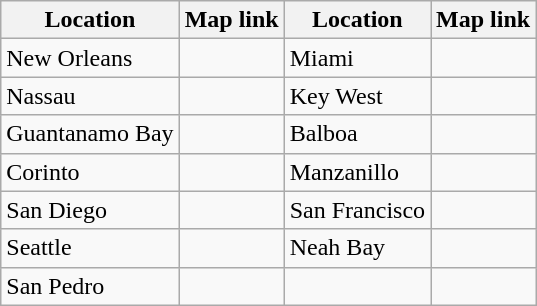<table class="wikitable">
<tr>
<th>Location</th>
<th>Map link</th>
<th>Location</th>
<th>Map link</th>
</tr>
<tr>
<td>New Orleans</td>
<td></td>
<td>Miami</td>
<td></td>
</tr>
<tr>
<td>Nassau</td>
<td></td>
<td>Key West</td>
<td></td>
</tr>
<tr>
<td>Guantanamo Bay</td>
<td></td>
<td>Balboa</td>
<td></td>
</tr>
<tr>
<td>Corinto</td>
<td></td>
<td>Manzanillo</td>
<td></td>
</tr>
<tr>
<td>San Diego</td>
<td></td>
<td>San Francisco</td>
<td></td>
</tr>
<tr>
<td>Seattle</td>
<td></td>
<td>Neah Bay</td>
<td></td>
</tr>
<tr>
<td>San Pedro</td>
<td></td>
<td></td>
<td></td>
</tr>
</table>
